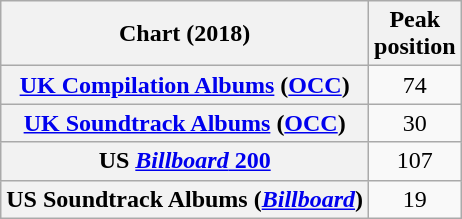<table class="wikitable plainrowheaders" style="text-align:center">
<tr>
<th scope="col">Chart (2018)</th>
<th scope="col">Peak<br>position</th>
</tr>
<tr>
<th scope="row"><a href='#'>UK Compilation Albums</a> (<a href='#'>OCC</a>)</th>
<td>74</td>
</tr>
<tr>
<th scope="row"><a href='#'>UK Soundtrack Albums</a> (<a href='#'>OCC</a>)</th>
<td>30</td>
</tr>
<tr>
<th scope="row">US <a href='#'><em>Billboard</em> 200</a></th>
<td>107</td>
</tr>
<tr>
<th scope="row">US Soundtrack Albums (<a href='#'><em>Billboard</em></a>)</th>
<td>19</td>
</tr>
</table>
